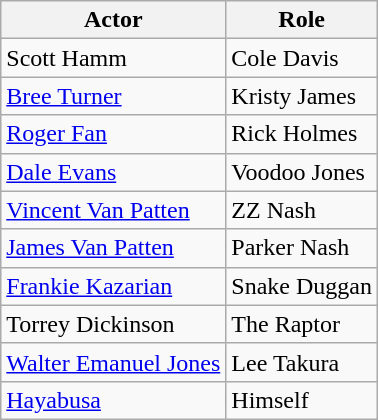<table class="wikitable">
<tr>
<th>Actor</th>
<th>Role</th>
</tr>
<tr>
<td>Scott Hamm</td>
<td>Cole Davis</td>
</tr>
<tr>
<td><a href='#'>Bree Turner</a></td>
<td>Kristy James</td>
</tr>
<tr>
<td><a href='#'>Roger Fan</a></td>
<td>Rick Holmes</td>
</tr>
<tr>
<td><a href='#'>Dale Evans</a></td>
<td>Voodoo Jones</td>
</tr>
<tr>
<td><a href='#'>Vincent Van Patten</a></td>
<td>ZZ Nash</td>
</tr>
<tr>
<td><a href='#'>James Van Patten</a></td>
<td>Parker Nash</td>
</tr>
<tr>
<td><a href='#'>Frankie Kazarian</a></td>
<td>Snake Duggan</td>
</tr>
<tr>
<td>Torrey Dickinson</td>
<td>The Raptor</td>
</tr>
<tr>
<td><a href='#'>Walter Emanuel Jones</a></td>
<td>Lee Takura</td>
</tr>
<tr>
<td><a href='#'>Hayabusa</a></td>
<td>Himself</td>
</tr>
</table>
